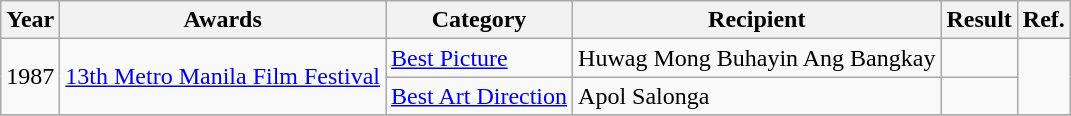<table class="wikitable">
<tr>
<th>Year</th>
<th>Awards</th>
<th>Category</th>
<th>Recipient</th>
<th>Result</th>
<th>Ref.</th>
</tr>
<tr>
<td rowspan="2">1987</td>
<td rowspan="2"><a href='#'>13th Metro Manila Film Festival</a></td>
<td><a href='#'>Best Picture</a></td>
<td>Huwag Mong Buhayin Ang Bangkay</td>
<td></td>
<td rowspan="2"></td>
</tr>
<tr>
<td><a href='#'>Best Art Direction</a></td>
<td>Apol Salonga</td>
<td></td>
</tr>
<tr>
</tr>
</table>
